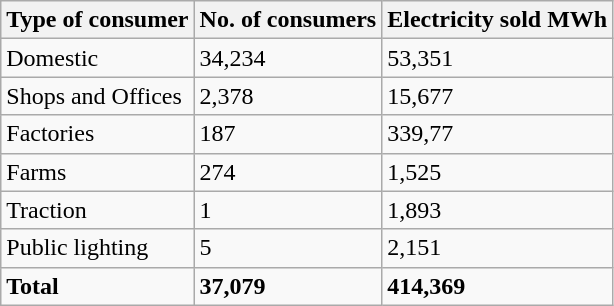<table class="wikitable">
<tr>
<th><strong>Type of consumer</strong></th>
<th><strong>No. of consumers</strong></th>
<th><strong>Electricity sold MWh</strong></th>
</tr>
<tr>
<td>Domestic</td>
<td>34,234</td>
<td>53,351</td>
</tr>
<tr>
<td>Shops and Offices</td>
<td>2,378</td>
<td>15,677</td>
</tr>
<tr>
<td>Factories</td>
<td>187</td>
<td>339,77</td>
</tr>
<tr>
<td>Farms</td>
<td>274</td>
<td>1,525</td>
</tr>
<tr>
<td>Traction</td>
<td>1</td>
<td>1,893</td>
</tr>
<tr>
<td>Public lighting</td>
<td>5</td>
<td>2,151</td>
</tr>
<tr>
<td><strong>Total</strong></td>
<td><strong>37,079</strong></td>
<td><strong>414,369</strong></td>
</tr>
</table>
